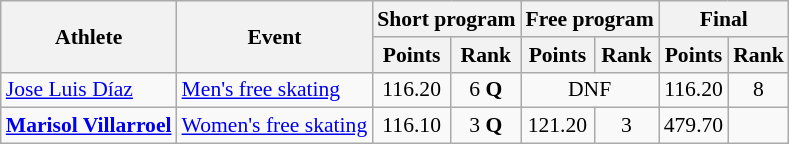<table class="wikitable" border="1" style="font-size:90%">
<tr>
<th rowspan=2>Athlete</th>
<th rowspan=2>Event</th>
<th colspan=2>Short program</th>
<th colspan=2>Free program</th>
<th colspan=2>Final</th>
</tr>
<tr>
<th>Points</th>
<th>Rank</th>
<th>Points</th>
<th>Rank</th>
<th>Points</th>
<th>Rank</th>
</tr>
<tr align=center>
<td align=left><a href='#'>Jose Luis Díaz</a></td>
<td align=left><a href='#'>Men's free skating</a></td>
<td>116.20</td>
<td>6 <strong>Q</strong></td>
<td colspan=2>DNF</td>
<td>116.20</td>
<td>8</td>
</tr>
<tr align=center>
<td align=left><strong><a href='#'>Marisol Villarroel</a></strong></td>
<td align=left><a href='#'>Women's free skating</a></td>
<td>116.10</td>
<td>3 <strong>Q</strong></td>
<td>121.20</td>
<td>3</td>
<td>479.70</td>
<td></td>
</tr>
</table>
